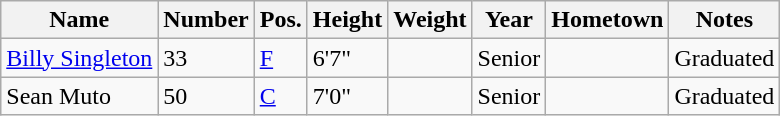<table class="wikitable sortable" border="1">
<tr>
<th>Name</th>
<th>Number</th>
<th>Pos.</th>
<th>Height</th>
<th>Weight</th>
<th>Year</th>
<th>Hometown</th>
<th class="unsortable">Notes</th>
</tr>
<tr>
<td sortname><a href='#'>Billy Singleton</a></td>
<td>33</td>
<td><a href='#'>F</a></td>
<td>6'7"</td>
<td></td>
<td>Senior</td>
<td></td>
<td>Graduated</td>
</tr>
<tr>
<td sortname>Sean Muto</td>
<td>50</td>
<td><a href='#'>C</a></td>
<td>7'0"</td>
<td></td>
<td>Senior</td>
<td></td>
<td>Graduated</td>
</tr>
</table>
